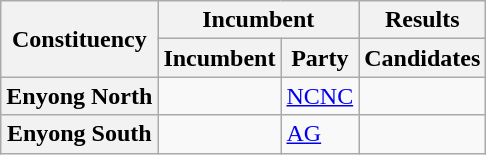<table class="wikitable sortable">
<tr>
<th rowspan="2">Constituency</th>
<th colspan="2">Incumbent</th>
<th>Results</th>
</tr>
<tr valign="bottom">
<th>Incumbent</th>
<th>Party</th>
<th>Candidates</th>
</tr>
<tr>
<th>Enyong North</th>
<td></td>
<td><a href='#'>NCNC</a></td>
<td nowrap=""></td>
</tr>
<tr>
<th>Enyong South</th>
<td></td>
<td><a href='#'>AG</a></td>
<td nowrap=""></td>
</tr>
</table>
